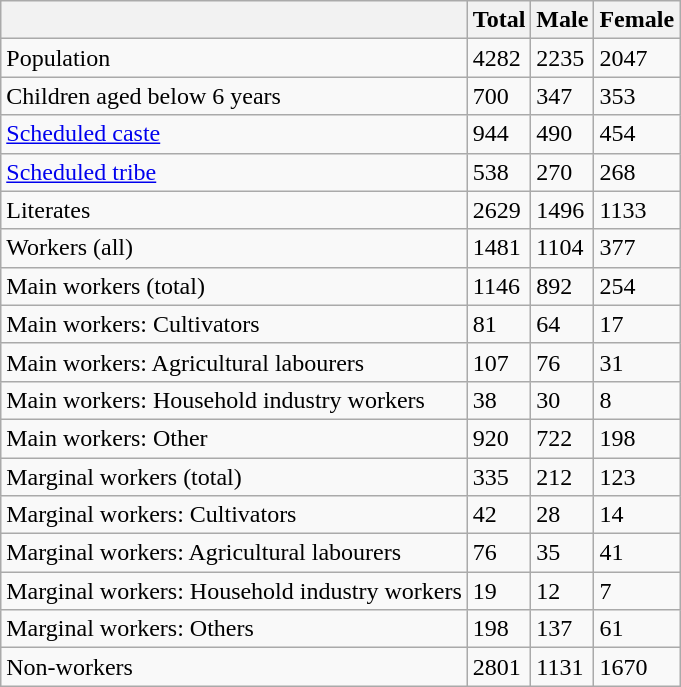<table class="wikitable sortable">
<tr>
<th></th>
<th>Total</th>
<th>Male</th>
<th>Female</th>
</tr>
<tr>
<td>Population</td>
<td>4282</td>
<td>2235</td>
<td>2047</td>
</tr>
<tr>
<td>Children aged below 6 years</td>
<td>700</td>
<td>347</td>
<td>353</td>
</tr>
<tr>
<td><a href='#'>Scheduled caste</a></td>
<td>944</td>
<td>490</td>
<td>454</td>
</tr>
<tr>
<td><a href='#'>Scheduled tribe</a></td>
<td>538</td>
<td>270</td>
<td>268</td>
</tr>
<tr>
<td>Literates</td>
<td>2629</td>
<td>1496</td>
<td>1133</td>
</tr>
<tr>
<td>Workers (all)</td>
<td>1481</td>
<td>1104</td>
<td>377</td>
</tr>
<tr>
<td>Main workers (total)</td>
<td>1146</td>
<td>892</td>
<td>254</td>
</tr>
<tr>
<td>Main workers: Cultivators</td>
<td>81</td>
<td>64</td>
<td>17</td>
</tr>
<tr>
<td>Main workers: Agricultural labourers</td>
<td>107</td>
<td>76</td>
<td>31</td>
</tr>
<tr>
<td>Main workers: Household industry workers</td>
<td>38</td>
<td>30</td>
<td>8</td>
</tr>
<tr>
<td>Main workers: Other</td>
<td>920</td>
<td>722</td>
<td>198</td>
</tr>
<tr>
<td>Marginal workers (total)</td>
<td>335</td>
<td>212</td>
<td>123</td>
</tr>
<tr>
<td>Marginal workers: Cultivators</td>
<td>42</td>
<td>28</td>
<td>14</td>
</tr>
<tr>
<td>Marginal workers: Agricultural labourers</td>
<td>76</td>
<td>35</td>
<td>41</td>
</tr>
<tr>
<td>Marginal workers: Household industry workers</td>
<td>19</td>
<td>12</td>
<td>7</td>
</tr>
<tr>
<td>Marginal workers: Others</td>
<td>198</td>
<td>137</td>
<td>61</td>
</tr>
<tr>
<td>Non-workers</td>
<td>2801</td>
<td>1131</td>
<td>1670</td>
</tr>
</table>
